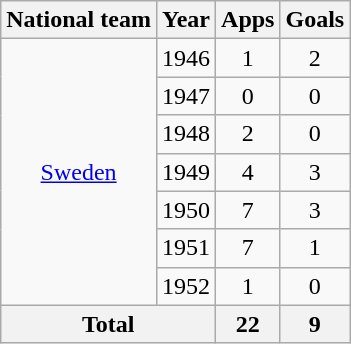<table class="wikitable" style="text-align:center">
<tr>
<th>National team</th>
<th>Year</th>
<th>Apps</th>
<th>Goals</th>
</tr>
<tr>
<td rowspan="7"><a href='#'>Sweden</a></td>
<td>1946</td>
<td>1</td>
<td>2</td>
</tr>
<tr>
<td>1947</td>
<td>0</td>
<td>0</td>
</tr>
<tr>
<td>1948</td>
<td>2</td>
<td>0</td>
</tr>
<tr>
<td>1949</td>
<td>4</td>
<td>3</td>
</tr>
<tr>
<td>1950</td>
<td>7</td>
<td>3</td>
</tr>
<tr>
<td>1951</td>
<td>7</td>
<td>1</td>
</tr>
<tr>
<td>1952</td>
<td>1</td>
<td>0</td>
</tr>
<tr>
<th colspan="2">Total</th>
<th>22</th>
<th>9</th>
</tr>
</table>
